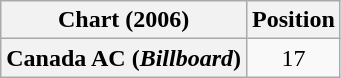<table class="wikitable plainrowheaders" style="text-align:center">
<tr>
<th>Chart (2006)</th>
<th>Position</th>
</tr>
<tr>
<th scope="row">Canada AC (<em>Billboard</em>)</th>
<td>17</td>
</tr>
</table>
